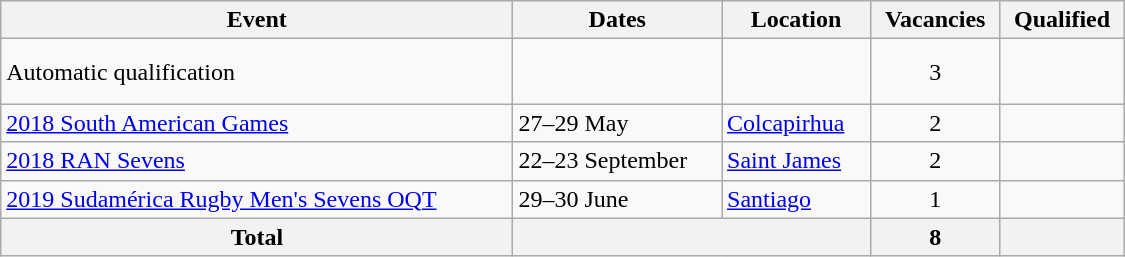<table class="wikitable" width=750>
<tr>
<th>Event</th>
<th>Dates</th>
<th>Location</th>
<th>Vacancies</th>
<th>Qualified</th>
</tr>
<tr>
<td>Automatic qualification</td>
<td></td>
<td></td>
<td align=center>3</td>
<td><br><br></td>
</tr>
<tr>
<td><a href='#'>2018 South American Games</a></td>
<td>27–29 May</td>
<td> <a href='#'>Colcapirhua</a></td>
<td align=center>2</td>
<td><br></td>
</tr>
<tr>
<td><a href='#'>2018 RAN Sevens</a></td>
<td>22–23 September</td>
<td> <a href='#'>Saint James</a></td>
<td align=center>2</td>
<td><br></td>
</tr>
<tr>
<td><a href='#'>2019 Sudamérica Rugby Men's Sevens OQT</a></td>
<td>29–30 June</td>
<td> <a href='#'>Santiago</a></td>
<td align=center>1</td>
<td></td>
</tr>
<tr>
<th>Total</th>
<th colspan="2"></th>
<th>8</th>
<th></th>
</tr>
</table>
